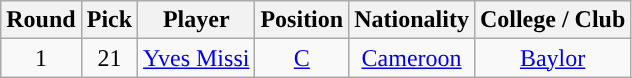<table class="wikitable sortable sortable">
<tr>
<th style="background:#">Round</th>
<th style="background:#">Pick</th>
<th style="background:#">Player</th>
<th style="background:#">Position</th>
<th style="background:#">Nationality</th>
<th style="background:#">College / Club</th>
</tr>
<tr style="text-align: center">
<td>1</td>
<td>21</td>
<td><a href='#'>Yves Missi</a></td>
<td><a href='#'>C</a></td>
<td> <a href='#'>Cameroon</a></td>
<td><a href='#'>Baylor</a></td>
</tr>
</table>
